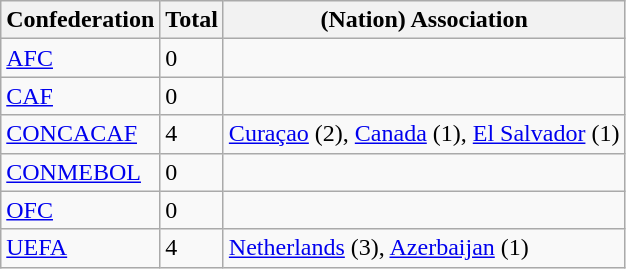<table class="wikitable sortable" style="text-align:left">
<tr>
<th scope="row">Confederation</th>
<th scope="col">Total</th>
<th scope="col" class="unsortable">(Nation) Association</th>
</tr>
<tr>
<td><a href='#'>AFC</a></td>
<td>0</td>
<td> </td>
</tr>
<tr>
<td><a href='#'>CAF</a></td>
<td>0</td>
<td> </td>
</tr>
<tr>
<td><a href='#'>CONCACAF</a></td>
<td>4</td>
<td> <a href='#'>Curaçao</a> (2),  <a href='#'>Canada</a> (1),  <a href='#'>El Salvador</a> (1)</td>
</tr>
<tr>
<td><a href='#'>CONMEBOL</a></td>
<td>0</td>
<td> </td>
</tr>
<tr>
<td><a href='#'>OFC</a></td>
<td>0</td>
<td> </td>
</tr>
<tr>
<td><a href='#'>UEFA</a></td>
<td>4</td>
<td> <a href='#'>Netherlands</a> (3),  <a href='#'>Azerbaijan</a> (1)</td>
</tr>
</table>
